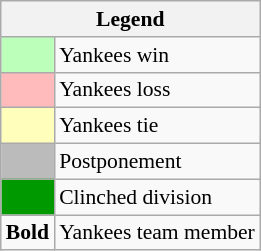<table class="wikitable" style="font-size:90%">
<tr>
<th colspan="2">Legend</th>
</tr>
<tr>
<td style="background:#bfb;"> </td>
<td>Yankees win</td>
</tr>
<tr>
<td style="background:#fbb;"> </td>
<td>Yankees loss</td>
</tr>
<tr>
<td style="background:#ffb;"> </td>
<td>Yankees tie</td>
</tr>
<tr>
<td style="background:#bbb;"> </td>
<td>Postponement</td>
</tr>
<tr>
<td style="background:#090;"> </td>
<td>Clinched division</td>
</tr>
<tr>
<td><strong>Bold</strong></td>
<td>Yankees team member</td>
</tr>
</table>
